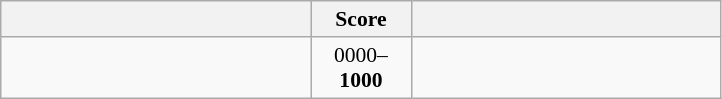<table class="wikitable" style="text-align: center; font-size:90% ">
<tr>
<th align="right" width="200"></th>
<th width="60">Score</th>
<th align="left" width="200"></th>
</tr>
<tr>
<td align="left"></td>
<td>0000–<strong>1000</strong></td>
<td align="left"><strong></strong></td>
</tr>
</table>
